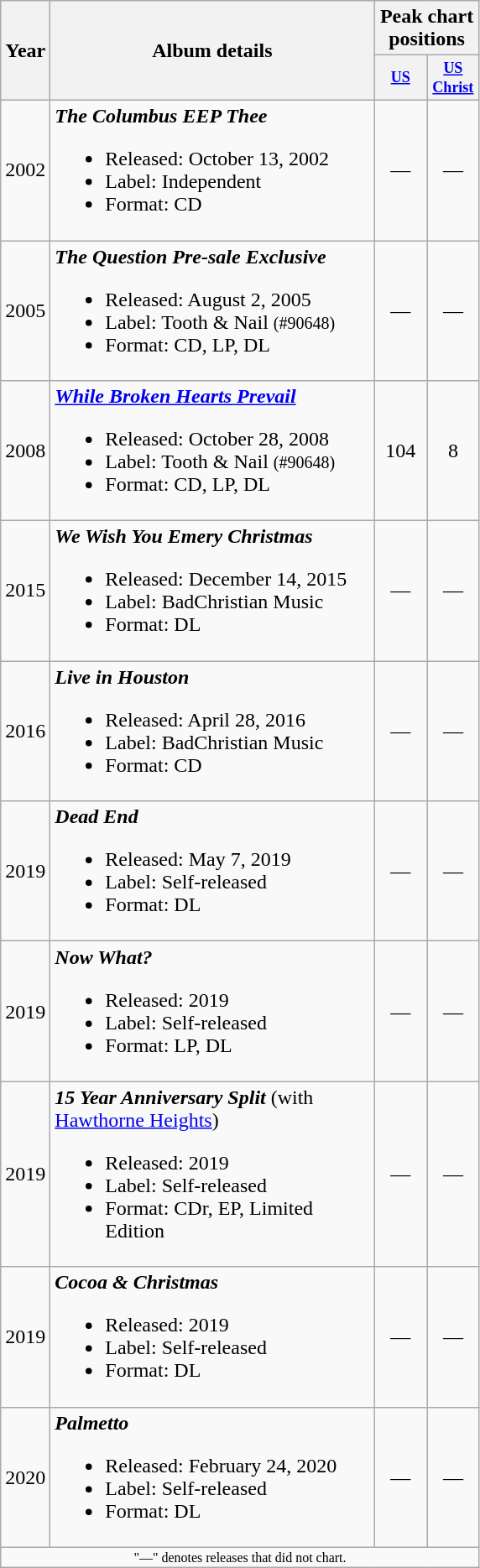<table class="wikitable">
<tr>
<th rowspan="2">Year</th>
<th rowspan="2" style="width:250px;">Album details</th>
<th colspan="2">Peak chart positions</th>
</tr>
<tr>
<th style="width:3em;font-size:75%"><a href='#'>US</a><br></th>
<th style="width:3em;font-size:75%"><a href='#'>US Christ</a><br></th>
</tr>
<tr>
<td style="text-align:center;">2002</td>
<td><strong><em>The Columbus EEP Thee</em></strong><br><ul><li>Released: October 13, 2002</li><li>Label: Independent</li><li>Format: CD</li></ul></td>
<td style="text-align:center;">—</td>
<td style="text-align:center;">—</td>
</tr>
<tr>
<td style="text-align:center;">2005</td>
<td><strong><em>The Question Pre-sale Exclusive</em></strong><br><ul><li>Released: August 2, 2005</li><li>Label: Tooth & Nail <small>(#90648)</small></li><li>Format: CD, LP, DL</li></ul></td>
<td style="text-align:center;">—</td>
<td style="text-align:center;">—</td>
</tr>
<tr>
<td style="text-align:center;">2008</td>
<td><strong><em><a href='#'>While Broken Hearts Prevail</a></em></strong><br><ul><li>Released: October 28, 2008</li><li>Label: Tooth & Nail <small>(#90648)</small></li><li>Format: CD, LP, DL</li></ul></td>
<td style="text-align:center;">104</td>
<td style="text-align:center;">8</td>
</tr>
<tr>
<td style="text-align:center;">2015</td>
<td><strong><em>We Wish You Emery Christmas</em></strong><br><ul><li>Released: December 14, 2015</li><li>Label: BadChristian Music</li><li>Format: DL</li></ul></td>
<td style="text-align:center;">—</td>
<td style="text-align:center;">—</td>
</tr>
<tr>
<td style="text-align:center;">2016</td>
<td><strong><em>Live in Houston</em></strong><br><ul><li>Released: April 28, 2016</li><li>Label: BadChristian Music</li><li>Format: CD</li></ul></td>
<td style="text-align:center;">—</td>
<td style="text-align:center;">—</td>
</tr>
<tr>
<td style="text-align:center;">2019</td>
<td><strong><em>Dead End</em></strong><br><ul><li>Released: May 7, 2019</li><li>Label: Self-released</li><li>Format: DL</li></ul></td>
<td style="text-align:center;">—</td>
<td style="text-align:center;">—</td>
</tr>
<tr>
<td style="text-align:center;">2019</td>
<td><strong><em>Now What?</em></strong><br><ul><li>Released: 2019</li><li>Label: Self-released</li><li>Format: LP, DL</li></ul></td>
<td style="text-align:center;">—</td>
<td style="text-align:center;">—</td>
</tr>
<tr>
<td style="text-align:center;">2019</td>
<td><strong><em>15 Year Anniversary Split</em></strong> (with <a href='#'>Hawthorne Heights</a>)<br><ul><li>Released: 2019</li><li>Label: Self-released</li><li>Format: CDr, EP, Limited Edition</li></ul></td>
<td style="text-align:center;">—</td>
<td style="text-align:center;">—</td>
</tr>
<tr>
<td style="text-align:center;">2019</td>
<td><strong><em>Cocoa & Christmas</em></strong><br><ul><li>Released: 2019</li><li>Label: Self-released</li><li>Format: DL</li></ul></td>
<td style="text-align:center;">—</td>
<td style="text-align:center;">—</td>
</tr>
<tr>
<td style="text-align:center;">2020</td>
<td><strong><em>Palmetto</em></strong><br><ul><li>Released: February 24, 2020</li><li>Label: Self-released</li><li>Format: DL</li></ul></td>
<td style="text-align:center;">—</td>
<td style="text-align:center;">—</td>
</tr>
<tr>
<td colspan="6" style="text-align:center; font-size:8pt;">"—" denotes releases that did not chart.</td>
</tr>
</table>
